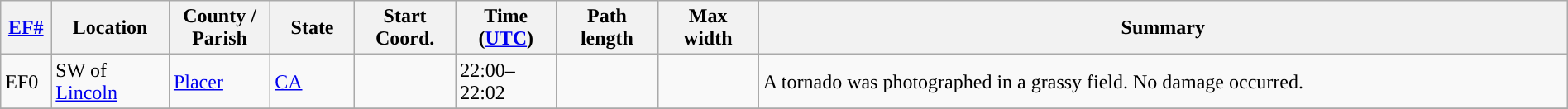<table class="wikitable sortable" style="width:100%;">
<tr>
<th scope="col" style="width:3%; text-align:center;"><a href='#'>EF#</a></th>
<th scope="col" style="width:7%; text-align:center;" class="unsortable">Location</th>
<th scope="col" style="width:6%; text-align:center;" class="unsortable">County / Parish</th>
<th scope="col" style="width:5%; text-align:center;">State</th>
<th scope="col" style="width:6%; text-align:center;">Start Coord.</th>
<th scope="col" style="width:6%; text-align:center;">Time (<a href='#'>UTC</a>)</th>
<th scope="col" style="width:6%; text-align:center;">Path length</th>
<th scope="col" style="width:6%; text-align:center;">Max width</th>
<th scope="col" class="unsortable" style="width:48%; text-align:center;">Summary</th>
</tr>
<tr>
<td>EF0</td>
<td>SW of <a href='#'>Lincoln</a></td>
<td><a href='#'>Placer</a></td>
<td><a href='#'>CA</a></td>
<td></td>
<td>22:00–22:02</td>
<td></td>
<td></td>
<td>A tornado was photographed in a grassy field. No damage occurred.</td>
</tr>
<tr>
</tr>
</table>
